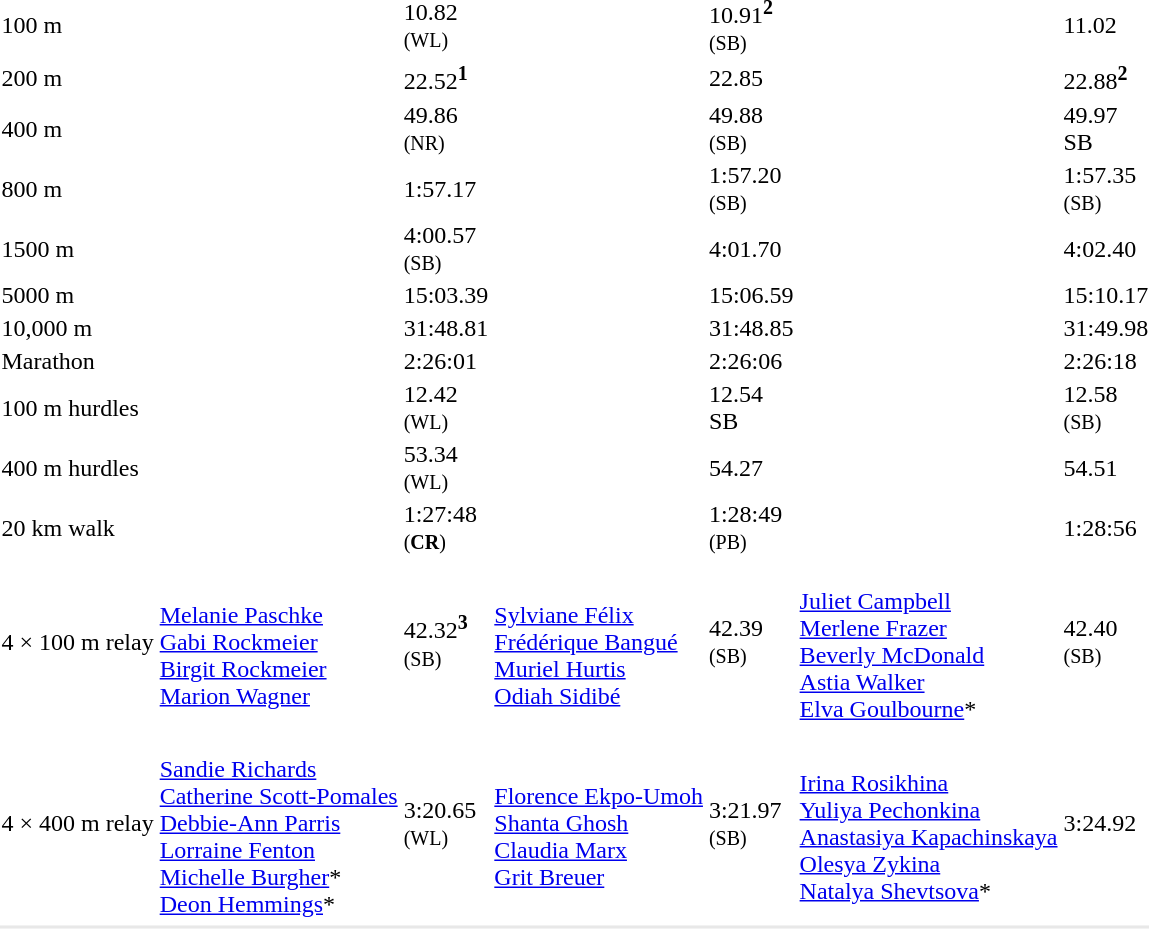<table>
<tr>
<td>100 m<br></td>
<td></td>
<td>10.82<br><small>(WL)</small></td>
<td></td>
<td>10.91<sup><strong>2</strong></sup><br><small>(SB)</small></td>
<td></td>
<td>11.02</td>
</tr>
<tr>
<td>200 m<br></td>
<td></td>
<td>22.52<sup><strong>1</strong></sup></td>
<td></td>
<td>22.85</td>
<td></td>
<td>22.88<sup><strong>2</strong></sup></td>
</tr>
<tr>
<td>400 m<br></td>
<td></td>
<td>49.86<br><small>(NR)</small></td>
<td></td>
<td>49.88<br><small>(SB)</small></td>
<td></td>
<td>49.97<br>SB</td>
</tr>
<tr>
<td>800 m<br></td>
<td></td>
<td>1:57.17</td>
<td></td>
<td>1:57.20<br><small>(SB)</small></td>
<td></td>
<td>1:57.35<br><small>(SB)</small></td>
</tr>
<tr>
<td>1500 m<br></td>
<td></td>
<td>4:00.57<br><small>(SB)</small></td>
<td></td>
<td>4:01.70</td>
<td></td>
<td>4:02.40</td>
</tr>
<tr>
<td>5000 m<br></td>
<td></td>
<td>15:03.39</td>
<td></td>
<td>15:06.59</td>
<td></td>
<td>15:10.17</td>
</tr>
<tr>
<td>10,000 m<br></td>
<td></td>
<td>31:48.81</td>
<td></td>
<td>31:48.85</td>
<td></td>
<td>31:49.98</td>
</tr>
<tr>
<td>Marathon<br></td>
<td></td>
<td>2:26:01</td>
<td></td>
<td>2:26:06</td>
<td></td>
<td>2:26:18</td>
</tr>
<tr>
<td>100 m hurdles<br></td>
<td></td>
<td>12.42<br><small>(WL)</small></td>
<td></td>
<td>12.54<br>SB</td>
<td></td>
<td>12.58<br><small>(SB)</small></td>
</tr>
<tr>
<td>400 m hurdles<br></td>
<td></td>
<td>53.34<br><small>(WL)</small></td>
<td></td>
<td>54.27</td>
<td></td>
<td>54.51</td>
</tr>
<tr>
<td>20 km walk<br></td>
<td></td>
<td>1:27:48<br><small>(<strong>CR</strong>)</small></td>
<td></td>
<td>1:28:49<br><small>(PB)</small></td>
<td></td>
<td>1:28:56</td>
</tr>
<tr>
<td>4 × 100 m relay<br></td>
<td><br><a href='#'>Melanie Paschke</a><br><a href='#'>Gabi Rockmeier</a><br><a href='#'>Birgit Rockmeier</a><br><a href='#'>Marion Wagner</a></td>
<td>42.32<sup><strong>3</strong></sup><br><small>(SB)</small></td>
<td><br><a href='#'>Sylviane Félix</a><br><a href='#'>Frédérique Bangué</a><br><a href='#'>Muriel Hurtis</a><br><a href='#'>Odiah Sidibé</a></td>
<td>42.39<br><small>(SB)</small></td>
<td><br><a href='#'>Juliet Campbell</a><br><a href='#'>Merlene Frazer</a><br><a href='#'>Beverly McDonald</a><br><a href='#'>Astia Walker</a><br><a href='#'>Elva Goulbourne</a>*</td>
<td>42.40<br><small>(SB)</small></td>
</tr>
<tr>
<td>4 × 400 m relay<br></td>
<td><br><a href='#'>Sandie Richards</a><br><a href='#'>Catherine Scott-Pomales</a><br><a href='#'>Debbie-Ann Parris</a><br><a href='#'>Lorraine Fenton</a><br><a href='#'>Michelle Burgher</a>*<br><a href='#'>Deon Hemmings</a>*</td>
<td>3:20.65<br><small>(WL)</small></td>
<td><br><a href='#'>Florence Ekpo-Umoh</a><br><a href='#'>Shanta Ghosh</a><br><a href='#'>Claudia Marx</a><br><a href='#'>Grit Breuer</a></td>
<td>3:21.97<br><small>(SB)</small></td>
<td><br><a href='#'>Irina Rosikhina</a><br><a href='#'>Yuliya Pechonkina</a><br><a href='#'>Anastasiya Kapachinskaya</a><br><a href='#'>Olesya Zykina</a><br><a href='#'>Natalya Shevtsova</a>*</td>
<td>3:24.92</td>
</tr>
<tr>
</tr>
<tr bgcolor= e8e8e8>
<td colspan=7></td>
</tr>
</table>
